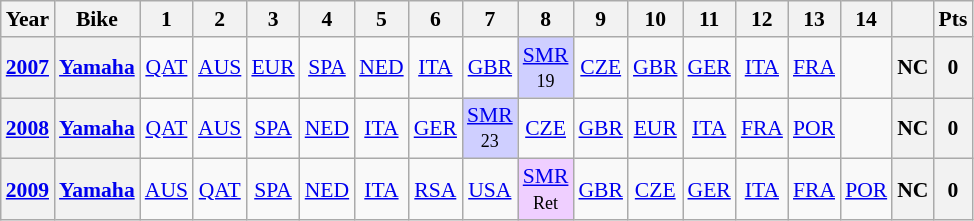<table class="wikitable" style="text-align:center; font-size:90%">
<tr>
<th>Year</th>
<th>Bike</th>
<th>1</th>
<th>2</th>
<th>3</th>
<th>4</th>
<th>5</th>
<th>6</th>
<th>7</th>
<th>8</th>
<th>9</th>
<th>10</th>
<th>11</th>
<th>12</th>
<th>13</th>
<th>14</th>
<th></th>
<th>Pts</th>
</tr>
<tr>
<th><a href='#'>2007</a></th>
<th><a href='#'>Yamaha</a></th>
<td><a href='#'>QAT</a></td>
<td><a href='#'>AUS</a></td>
<td><a href='#'>EUR</a></td>
<td><a href='#'>SPA</a></td>
<td><a href='#'>NED</a></td>
<td><a href='#'>ITA</a></td>
<td><a href='#'>GBR</a></td>
<td style="background:#cfcfff;"><a href='#'>SMR</a><br><small>19</small></td>
<td><a href='#'>CZE</a></td>
<td><a href='#'>GBR</a></td>
<td><a href='#'>GER</a></td>
<td><a href='#'>ITA</a></td>
<td><a href='#'>FRA</a></td>
<td></td>
<th>NC</th>
<th>0</th>
</tr>
<tr>
<th><a href='#'>2008</a></th>
<th><a href='#'>Yamaha</a></th>
<td><a href='#'>QAT</a></td>
<td><a href='#'>AUS</a></td>
<td><a href='#'>SPA</a></td>
<td><a href='#'>NED</a></td>
<td><a href='#'>ITA</a></td>
<td><a href='#'>GER</a></td>
<td style="background:#cfcfff;"><a href='#'>SMR</a><br><small>23</small></td>
<td><a href='#'>CZE</a></td>
<td><a href='#'>GBR</a></td>
<td><a href='#'>EUR</a></td>
<td><a href='#'>ITA</a></td>
<td><a href='#'>FRA</a></td>
<td><a href='#'>POR</a></td>
<td></td>
<th>NC</th>
<th>0</th>
</tr>
<tr>
<th><a href='#'>2009</a></th>
<th><a href='#'>Yamaha</a></th>
<td><a href='#'>AUS</a></td>
<td><a href='#'>QAT</a></td>
<td><a href='#'>SPA</a></td>
<td><a href='#'>NED</a></td>
<td><a href='#'>ITA</a></td>
<td><a href='#'>RSA</a></td>
<td><a href='#'>USA</a></td>
<td style="background:#efcfff;"><a href='#'>SMR</a><br><small>Ret</small></td>
<td><a href='#'>GBR</a></td>
<td><a href='#'>CZE</a></td>
<td><a href='#'>GER</a></td>
<td><a href='#'>ITA</a></td>
<td><a href='#'>FRA</a></td>
<td><a href='#'>POR</a></td>
<th>NC</th>
<th>0</th>
</tr>
</table>
